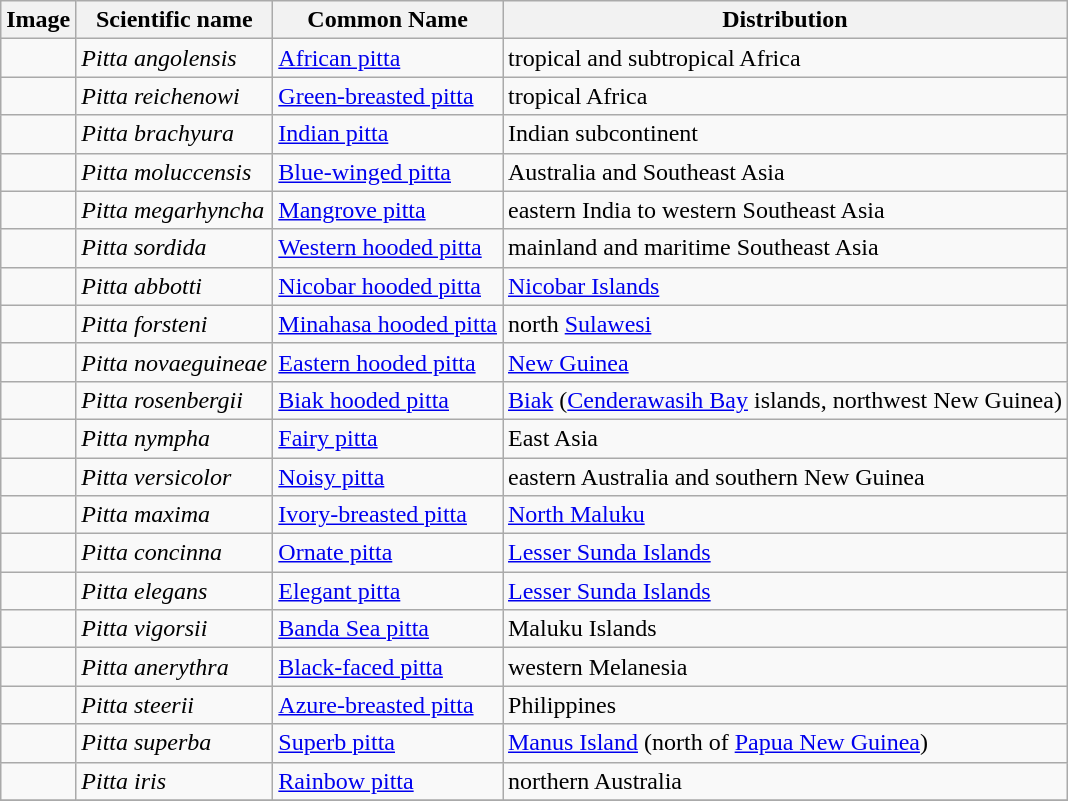<table class="wikitable">
<tr>
<th>Image</th>
<th>Scientific name</th>
<th>Common Name</th>
<th>Distribution</th>
</tr>
<tr>
<td></td>
<td><em>Pitta angolensis</em></td>
<td><a href='#'>African pitta</a></td>
<td>tropical and subtropical Africa</td>
</tr>
<tr>
<td></td>
<td><em>Pitta reichenowi</em></td>
<td><a href='#'>Green-breasted pitta</a></td>
<td>tropical Africa</td>
</tr>
<tr>
<td></td>
<td><em>Pitta brachyura</em></td>
<td><a href='#'>Indian pitta</a></td>
<td>Indian subcontinent</td>
</tr>
<tr>
<td></td>
<td><em>Pitta moluccensis</em></td>
<td><a href='#'>Blue-winged pitta</a></td>
<td>Australia and Southeast Asia</td>
</tr>
<tr>
<td></td>
<td><em>Pitta megarhyncha</em></td>
<td><a href='#'>Mangrove pitta</a></td>
<td>eastern India to western Southeast Asia</td>
</tr>
<tr>
<td></td>
<td><em>Pitta sordida</em></td>
<td><a href='#'>Western hooded pitta</a></td>
<td>mainland and maritime Southeast Asia</td>
</tr>
<tr>
<td></td>
<td><em>Pitta abbotti</em></td>
<td><a href='#'>Nicobar hooded pitta</a></td>
<td><a href='#'>Nicobar Islands</a></td>
</tr>
<tr>
<td></td>
<td><em>Pitta forsteni</em></td>
<td><a href='#'>Minahasa hooded pitta</a></td>
<td>north <a href='#'>Sulawesi</a></td>
</tr>
<tr>
<td></td>
<td><em>Pitta novaeguineae</em></td>
<td><a href='#'>Eastern hooded pitta</a></td>
<td><a href='#'>New Guinea</a></td>
</tr>
<tr>
<td></td>
<td><em>Pitta rosenbergii</em></td>
<td><a href='#'>Biak hooded pitta</a></td>
<td><a href='#'>Biak</a> (<a href='#'>Cenderawasih Bay</a> islands, northwest New Guinea)</td>
</tr>
<tr>
<td></td>
<td><em>Pitta nympha</em></td>
<td><a href='#'>Fairy pitta</a></td>
<td>East Asia</td>
</tr>
<tr>
<td></td>
<td><em>Pitta versicolor</em></td>
<td><a href='#'>Noisy pitta</a></td>
<td>eastern Australia and southern New Guinea</td>
</tr>
<tr>
<td></td>
<td><em>Pitta maxima</em></td>
<td><a href='#'>Ivory-breasted pitta</a></td>
<td><a href='#'>North Maluku</a></td>
</tr>
<tr>
<td></td>
<td><em>Pitta concinna</em></td>
<td><a href='#'>Ornate pitta</a></td>
<td><a href='#'>Lesser Sunda Islands</a></td>
</tr>
<tr>
<td></td>
<td><em>Pitta elegans</em></td>
<td><a href='#'>Elegant pitta</a></td>
<td><a href='#'>Lesser Sunda Islands</a></td>
</tr>
<tr>
<td></td>
<td><em>Pitta vigorsii</em></td>
<td><a href='#'>Banda Sea pitta</a></td>
<td>Maluku Islands</td>
</tr>
<tr>
<td></td>
<td><em>Pitta anerythra</em></td>
<td><a href='#'>Black-faced pitta</a></td>
<td>western Melanesia</td>
</tr>
<tr>
<td></td>
<td><em>Pitta steerii</em></td>
<td><a href='#'>Azure-breasted pitta</a></td>
<td>Philippines</td>
</tr>
<tr>
<td></td>
<td><em>Pitta superba</em></td>
<td><a href='#'>Superb pitta</a></td>
<td><a href='#'>Manus Island</a> (north of <a href='#'>Papua New Guinea</a>)</td>
</tr>
<tr>
<td></td>
<td><em>Pitta iris</em></td>
<td><a href='#'>Rainbow pitta</a></td>
<td>northern Australia</td>
</tr>
<tr>
</tr>
</table>
